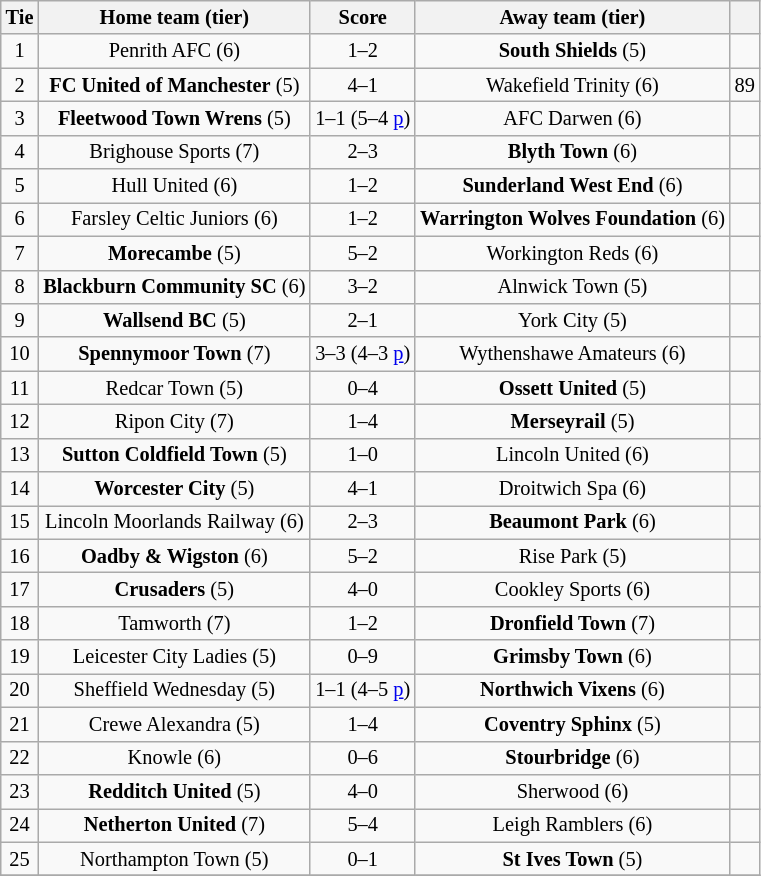<table class="wikitable" style="text-align:center; font-size:85%">
<tr>
<th>Tie</th>
<th>Home team (tier)</th>
<th>Score</th>
<th>Away team (tier)</th>
<th></th>
</tr>
<tr>
<td>1</td>
<td>Penrith AFC (6)</td>
<td>1–2</td>
<td><strong>South Shields</strong> (5)</td>
<td></td>
</tr>
<tr>
<td>2</td>
<td><strong>FC United of Manchester</strong> (5)</td>
<td>4–1</td>
<td>Wakefield Trinity (6)</td>
<td>89</td>
</tr>
<tr>
<td>3</td>
<td><strong>Fleetwood Town Wrens</strong> (5)</td>
<td>1–1 (5–4 <a href='#'>p</a>)</td>
<td>AFC Darwen (6)</td>
<td></td>
</tr>
<tr>
<td>4</td>
<td>Brighouse Sports (7)</td>
<td>2–3</td>
<td><strong>Blyth Town</strong> (6)</td>
<td></td>
</tr>
<tr>
<td>5</td>
<td>Hull United (6)</td>
<td>1–2</td>
<td><strong>Sunderland West End</strong> (6)</td>
<td></td>
</tr>
<tr>
<td>6</td>
<td>Farsley Celtic Juniors (6)</td>
<td>1–2</td>
<td><strong>Warrington Wolves Foundation</strong> (6)</td>
<td></td>
</tr>
<tr>
<td>7</td>
<td><strong>Morecambe</strong> (5)</td>
<td>5–2</td>
<td>Workington Reds (6)</td>
<td></td>
</tr>
<tr>
<td>8</td>
<td><strong>Blackburn Community SC</strong> (6)</td>
<td>3–2</td>
<td>Alnwick Town (5)</td>
<td></td>
</tr>
<tr>
<td>9</td>
<td><strong>Wallsend BC</strong> (5)</td>
<td>2–1</td>
<td>York City (5)</td>
<td></td>
</tr>
<tr>
<td>10</td>
<td><strong>Spennymoor Town</strong> (7)</td>
<td>3–3 (4–3 <a href='#'>p</a>)</td>
<td>Wythenshawe Amateurs (6)</td>
<td></td>
</tr>
<tr>
<td>11</td>
<td>Redcar Town (5)</td>
<td>0–4</td>
<td><strong>Ossett United</strong> (5)</td>
<td></td>
</tr>
<tr>
<td>12</td>
<td>Ripon City (7)</td>
<td>1–4</td>
<td><strong>Merseyrail</strong> (5)</td>
<td></td>
</tr>
<tr>
<td>13</td>
<td><strong>Sutton Coldfield Town</strong> (5)</td>
<td>1–0</td>
<td>Lincoln United (6)</td>
<td></td>
</tr>
<tr>
<td>14</td>
<td><strong>Worcester City</strong> (5)</td>
<td>4–1</td>
<td>Droitwich Spa (6)</td>
<td></td>
</tr>
<tr>
<td>15</td>
<td>Lincoln Moorlands Railway (6)</td>
<td>2–3</td>
<td><strong>Beaumont Park</strong> (6)</td>
<td></td>
</tr>
<tr>
<td>16</td>
<td><strong>Oadby & Wigston</strong> (6)</td>
<td>5–2</td>
<td>Rise Park (5)</td>
<td></td>
</tr>
<tr>
<td>17</td>
<td><strong>Crusaders</strong> (5)</td>
<td>4–0</td>
<td>Cookley Sports (6)</td>
<td></td>
</tr>
<tr>
<td>18</td>
<td>Tamworth (7)</td>
<td>1–2</td>
<td><strong>Dronfield Town</strong> (7)</td>
<td></td>
</tr>
<tr>
<td>19</td>
<td>Leicester City Ladies (5)</td>
<td>0–9</td>
<td><strong>Grimsby Town</strong> (6)</td>
<td></td>
</tr>
<tr>
<td>20</td>
<td>Sheffield Wednesday (5)</td>
<td>1–1 (4–5 <a href='#'>p</a>)</td>
<td><strong>Northwich Vixens</strong> (6)</td>
<td></td>
</tr>
<tr>
<td>21</td>
<td>Crewe Alexandra (5)</td>
<td>1–4</td>
<td><strong>Coventry Sphinx</strong> (5)</td>
<td></td>
</tr>
<tr>
<td>22</td>
<td>Knowle (6)</td>
<td>0–6</td>
<td><strong>Stourbridge</strong> (6)</td>
<td></td>
</tr>
<tr>
<td>23</td>
<td><strong>Redditch United</strong> (5)</td>
<td>4–0</td>
<td>Sherwood (6)</td>
<td></td>
</tr>
<tr>
<td>24</td>
<td><strong>Netherton United</strong> (7)</td>
<td>5–4</td>
<td>Leigh Ramblers (6)</td>
<td></td>
</tr>
<tr>
<td>25</td>
<td>Northampton Town (5)</td>
<td>0–1</td>
<td><strong>St Ives Town</strong> (5)</td>
<td></td>
</tr>
<tr>
</tr>
</table>
